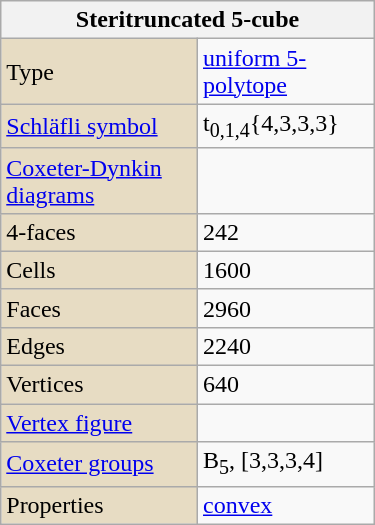<table class="wikitable" style="float:right; margin-left:8px; width:250px">
<tr>
<th bgcolor=#e7dcc3 colspan=2>Steritruncated 5-cube</th>
</tr>
<tr>
<td bgcolor=#e7dcc3>Type</td>
<td><a href='#'>uniform 5-polytope</a></td>
</tr>
<tr>
<td bgcolor=#e7dcc3><a href='#'>Schläfli symbol</a></td>
<td>t<sub>0,1,4</sub>{4,3,3,3}</td>
</tr>
<tr>
<td bgcolor=#e7dcc3><a href='#'>Coxeter-Dynkin diagrams</a></td>
<td></td>
</tr>
<tr>
<td bgcolor=#e7dcc3>4-faces</td>
<td>242</td>
</tr>
<tr>
<td bgcolor=#e7dcc3>Cells</td>
<td>1600</td>
</tr>
<tr>
<td bgcolor=#e7dcc3>Faces</td>
<td>2960</td>
</tr>
<tr>
<td bgcolor=#e7dcc3>Edges</td>
<td>2240</td>
</tr>
<tr>
<td bgcolor=#e7dcc3>Vertices</td>
<td>640</td>
</tr>
<tr>
<td bgcolor=#e7dcc3><a href='#'>Vertex figure</a></td>
<td></td>
</tr>
<tr>
<td bgcolor=#e7dcc3><a href='#'>Coxeter groups</a></td>
<td>B<sub>5</sub>, [3,3,3,4]</td>
</tr>
<tr>
<td bgcolor=#e7dcc3>Properties</td>
<td><a href='#'>convex</a></td>
</tr>
</table>
